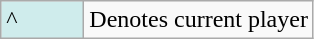<table class="wikitable">
<tr>
<td style="background-color:#CFECEC; width:3em">^</td>
<td>Denotes current player</td>
</tr>
</table>
